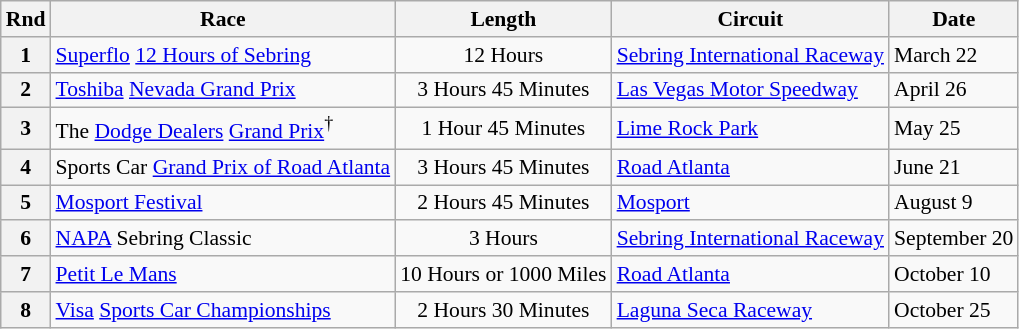<table class="wikitable" style="font-size: 90%;">
<tr>
<th>Rnd</th>
<th>Race</th>
<th>Length</th>
<th>Circuit</th>
<th>Date</th>
</tr>
<tr>
<th>1</th>
<td><a href='#'>Superflo</a> <a href='#'>12 Hours of Sebring</a></td>
<td align="center">12 Hours</td>
<td><a href='#'>Sebring International Raceway</a></td>
<td>March 22</td>
</tr>
<tr>
<th>2</th>
<td><a href='#'>Toshiba</a> <a href='#'>Nevada Grand Prix</a></td>
<td align="center">3 Hours 45 Minutes</td>
<td><a href='#'>Las Vegas Motor Speedway</a></td>
<td>April 26</td>
</tr>
<tr>
<th>3</th>
<td>The <a href='#'>Dodge Dealers</a> <a href='#'>Grand Prix</a><sup>†</sup></td>
<td align="center">1 Hour 45 Minutes</td>
<td><a href='#'>Lime Rock Park</a></td>
<td>May 25</td>
</tr>
<tr>
<th>4</th>
<td>Sports Car <a href='#'>Grand Prix of Road Atlanta</a></td>
<td align="center">3 Hours 45 Minutes</td>
<td><a href='#'>Road Atlanta</a></td>
<td>June 21</td>
</tr>
<tr>
<th>5</th>
<td><a href='#'>Mosport Festival</a></td>
<td align="center">2 Hours 45 Minutes</td>
<td><a href='#'>Mosport</a></td>
<td>August 9</td>
</tr>
<tr>
<th>6</th>
<td><a href='#'>NAPA</a> Sebring Classic</td>
<td align="center">3 Hours</td>
<td><a href='#'>Sebring International Raceway</a></td>
<td>September 20</td>
</tr>
<tr>
<th>7</th>
<td><a href='#'>Petit Le Mans</a></td>
<td align="center">10 Hours or 1000 Miles</td>
<td><a href='#'>Road Atlanta</a></td>
<td>October 10</td>
</tr>
<tr>
<th>8</th>
<td><a href='#'>Visa</a> <a href='#'>Sports Car Championships</a></td>
<td align="center">2 Hours 30 Minutes</td>
<td><a href='#'>Laguna Seca Raceway</a></td>
<td>October 25</td>
</tr>
</table>
